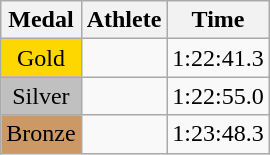<table class="wikitable">
<tr>
<th>Medal</th>
<th>Athlete</th>
<th>Time</th>
</tr>
<tr>
<td style="text-align:center;background-color:gold;">Gold</td>
<td></td>
<td>1:22:41.3</td>
</tr>
<tr>
<td style="text-align:center;background-color:silver;">Silver</td>
<td></td>
<td>1:22:55.0</td>
</tr>
<tr>
<td style="text-align:center;background-color:#CC9966;">Bronze</td>
<td></td>
<td>1:23:48.3</td>
</tr>
</table>
